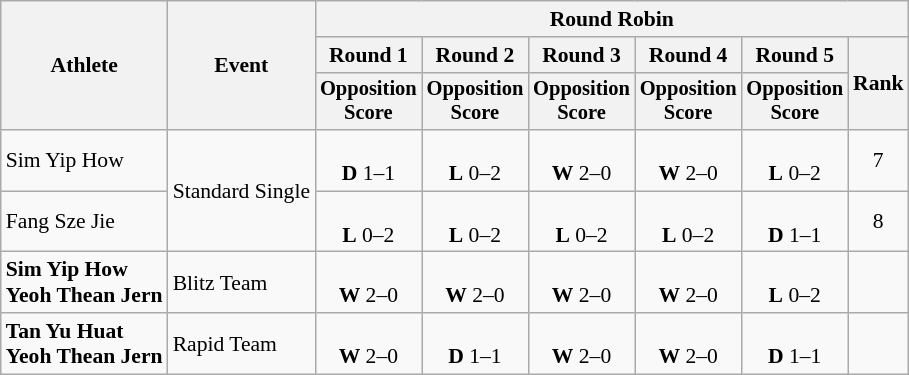<table class="wikitable" style="font-size:90%">
<tr>
<th rowspan="3">Athlete</th>
<th rowspan="3">Event</th>
<th colspan="6">Round Robin</th>
</tr>
<tr>
<th>Round 1</th>
<th>Round 2</th>
<th>Round 3</th>
<th>Round 4</th>
<th>Round 5</th>
<th rowspan="2">Rank</th>
</tr>
<tr style="font-size:95%" align="center">
<th>Opposition<br>Score</th>
<th>Opposition<br>Score</th>
<th>Opposition<br>Score</th>
<th>Opposition<br>Score</th>
<th>Opposition<br>Score</th>
</tr>
<tr align="center">
<td align="left">Sim Yip How</td>
<td rowspan="2" align="left">Standard Single</td>
<td><br><strong>D</strong> 1–1</td>
<td><br><strong>L</strong> 0–2</td>
<td><br><strong>W</strong> 2–0</td>
<td><br><strong>W</strong> 2–0</td>
<td><br><strong>L</strong> 0–2</td>
<td>7</td>
</tr>
<tr align="center">
<td align="left">Fang Sze Jie</td>
<td><br><strong>L</strong> 0–2</td>
<td><br><strong>L</strong> 0–2</td>
<td><br><strong>L</strong> 0–2</td>
<td><br><strong>L</strong> 0–2</td>
<td><br><strong>D</strong> 1–1</td>
<td>8</td>
</tr>
<tr align="center">
<td align="left"><strong>Sim Yip How<br>Yeoh Thean Jern</strong></td>
<td align="left">Blitz Team</td>
<td><br><strong>W</strong> 2–0</td>
<td><br><strong>W</strong> 2–0</td>
<td><br><strong>W</strong> 2–0</td>
<td><br><strong>W</strong> 2–0</td>
<td><br><strong>L</strong> 0–2</td>
<td></td>
</tr>
<tr align="center">
<td align="left"><strong>Tan Yu Huat<br>Yeoh Thean Jern</strong></td>
<td align="left">Rapid Team</td>
<td><br><strong>W</strong> 2–0</td>
<td><br><strong>D</strong> 1–1</td>
<td><br><strong>W</strong> 2–0</td>
<td><br><strong>W</strong> 2–0</td>
<td><br><strong>D</strong> 1–1</td>
<td></td>
</tr>
</table>
